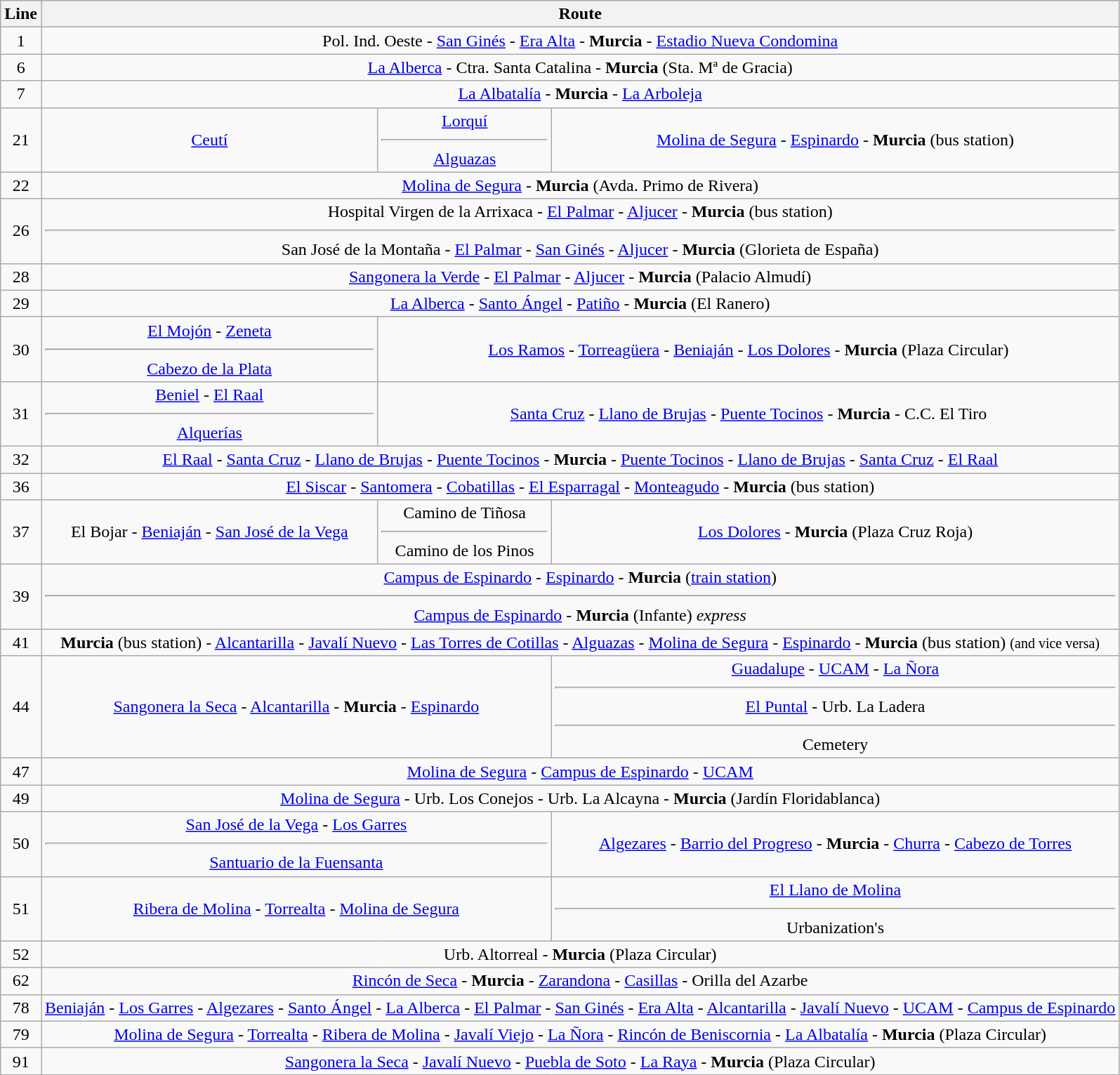<table class="wikitable" border="1">
<tr>
<th>Line</th>
<th colspan="3">Route</th>
</tr>
<tr -->
<td style="text-align:center;">1</td>
<td colspan="3" style="text-align:center;">Pol. Ind. Oeste - <a href='#'>San Ginés</a> - <a href='#'>Era Alta</a> - <strong>Murcia</strong> - <a href='#'>Estadio Nueva Condomina</a></td>
</tr>
<tr -->
<td style="text-align:center;">6</td>
<td colspan="3" style="text-align:center;"><a href='#'>La Alberca</a> - Ctra. Santa Catalina - <strong>Murcia</strong> (Sta. Mª de Gracia)</td>
</tr>
<tr -->
<td style="text-align:center;">7</td>
<td colspan="3" style="text-align:center;"><a href='#'>La Albatalía</a> - <strong>Murcia</strong> - <a href='#'>La Arboleja</a></td>
</tr>
<tr -->
<td style="text-align:center;">21</td>
<td style="text-align:center;"><a href='#'>Ceutí</a></td>
<td style="text-align:center;"><a href='#'>Lorquí</a> <hr> <a href='#'>Alguazas</a></td>
<td style="text-align:center;"><a href='#'>Molina de Segura</a> - <a href='#'>Espinardo</a> - <strong>Murcia</strong> (bus station)</td>
</tr>
<tr -->
<td style="text-align:center;">22</td>
<td colspan="3" style="text-align:center;"><a href='#'>Molina de Segura</a> - <strong>Murcia</strong> (Avda. Primo de Rivera)</td>
</tr>
<tr -->
<td style="text-align:center;">26</td>
<td colspan="3" style="text-align:center;">Hospital Virgen de la Arrixaca - <a href='#'>El Palmar</a> - <a href='#'>Aljucer</a> - <strong>Murcia</strong> (bus station)  <hr> San José de la Montaña - <a href='#'>El Palmar</a> - <a href='#'>San Ginés</a> - <a href='#'>Aljucer</a> - <strong>Murcia</strong> (Glorieta de España)</td>
</tr>
<tr -->
<td style="text-align:center;">28</td>
<td colspan="3" style="text-align:center;"><a href='#'>Sangonera la Verde</a> - <a href='#'>El Palmar</a> - <a href='#'>Aljucer</a> - <strong>Murcia</strong> (Palacio Almudí)</td>
</tr>
<tr -->
<td style="text-align:center;">29</td>
<td colspan="3" style="text-align:center;"><a href='#'>La Alberca</a> - <a href='#'>Santo Ángel</a> - <a href='#'>Patiño</a> - <strong>Murcia</strong> (El Ranero)</td>
</tr>
<tr -->
<td style="text-align:center;">30</td>
<td style="text-align:center;"><a href='#'>El Mojón</a> - <a href='#'>Zeneta</a> <hr> <a href='#'>Cabezo de la Plata</a></td>
<td colspan="2" style="text-align:center;"><a href='#'>Los Ramos</a> - <a href='#'>Torreagüera</a> - <a href='#'>Beniaján</a> - <a href='#'>Los Dolores</a> - <strong>Murcia</strong> (Plaza Circular)</td>
</tr>
<tr -->
<td style="text-align:center;">31</td>
<td style="text-align:center;"><a href='#'>Beniel</a> - <a href='#'>El Raal</a> <hr> <a href='#'>Alquerías</a></td>
<td colspan="2" style="text-align:center;"><a href='#'>Santa Cruz</a> - <a href='#'>Llano de Brujas</a> - <a href='#'>Puente Tocinos</a> - <strong>Murcia</strong> - C.C. El Tiro</td>
</tr>
<tr -->
<td style="text-align:center;">32</td>
<td colspan="3" style="text-align:center;"><a href='#'>El Raal</a> - <a href='#'>Santa Cruz</a> - <a href='#'>Llano de Brujas</a> - <a href='#'>Puente Tocinos</a> - <strong>Murcia</strong> - <a href='#'>Puente Tocinos</a> - <a href='#'>Llano de Brujas</a> - <a href='#'>Santa Cruz</a> - <a href='#'>El Raal</a></td>
</tr>
<tr -->
<td style="text-align:center;">36</td>
<td colspan="3" style="text-align:center;"><a href='#'>El Siscar</a> - <a href='#'>Santomera</a> - <a href='#'>Cobatillas</a> - <a href='#'>El Esparragal</a> - <a href='#'>Monteagudo</a> - <strong>Murcia</strong> (bus station)</td>
</tr>
<tr -->
<td style="text-align:center;">37</td>
<td style="text-align:center;">El Bojar - <a href='#'>Beniaján</a> - <a href='#'>San José de la Vega</a></td>
<td style="text-align:center;">Camino de Tiñosa <hr> Camino de los Pinos</td>
<td style="text-align:center;"><a href='#'>Los Dolores</a> - <strong>Murcia</strong> (Plaza Cruz Roja)</td>
</tr>
<tr -->
<td style="text-align:center;">39</td>
<td colspan="3" style="text-align:center;"><a href='#'>Campus de Espinardo</a> - <a href='#'>Espinardo</a> - <strong>Murcia</strong> (<a href='#'>train station</a>) <hr> <a href='#'>Campus de Espinardo</a> - <strong>Murcia</strong> (Infante) <em>express</em></td>
</tr>
<tr -->
<td style="text-align:center;">41</td>
<td colspan="3" style="text-align:center;"><strong>Murcia</strong> (bus station) - <a href='#'>Alcantarilla</a> - <a href='#'>Javalí Nuevo</a> - <a href='#'>Las Torres de Cotillas</a> - <a href='#'>Alguazas</a> - <a href='#'>Molina de Segura</a> - <a href='#'>Espinardo</a> - <strong>Murcia</strong> (bus station) <small>(and vice versa)</small></td>
</tr>
<tr -->
<td style="text-align:center;">44</td>
<td colspan="2" style="text-align:center;"><a href='#'>Sangonera la Seca</a> - <a href='#'>Alcantarilla</a> - <strong>Murcia</strong> - <a href='#'>Espinardo</a></td>
<td style="text-align:center;"><a href='#'>Guadalupe</a> - <a href='#'>UCAM</a> - <a href='#'>La Ñora</a> <hr> <a href='#'>El Puntal</a> - Urb. La Ladera <hr> Cemetery</td>
</tr>
<tr -->
<td style="text-align:center;">47</td>
<td colspan="3" style="text-align:center;"><a href='#'>Molina de Segura</a> - <a href='#'>Campus de Espinardo</a> - <a href='#'>UCAM</a></td>
</tr>
<tr -->
<td style="text-align:center;">49</td>
<td colspan="3" style="text-align:center;"><a href='#'>Molina de Segura</a> - Urb. Los Conejos - Urb. La Alcayna - <strong>Murcia</strong> (Jardín Floridablanca)</td>
</tr>
<tr -->
<td style="text-align:center;">50</td>
<td colspan="2" style="text-align:center;"><a href='#'>San José de la Vega</a> - <a href='#'>Los Garres</a> <hr> <a href='#'>Santuario de la Fuensanta</a></td>
<td style="text-align:center;"><a href='#'>Algezares</a> - <a href='#'>Barrio del Progreso</a> - <strong>Murcia</strong> - <a href='#'>Churra</a> - <a href='#'>Cabezo de Torres</a></td>
</tr>
<tr -->
<td style="text-align:center;">51</td>
<td colspan="2" style="text-align:center;"><a href='#'>Ribera de Molina</a> - <a href='#'>Torrealta</a> - <a href='#'>Molina de Segura</a></td>
<td style="text-align:center;"><a href='#'>El Llano de Molina</a> <hr> Urbanization's</td>
</tr>
<tr -->
<td style="text-align:center;">52</td>
<td colspan="3" style="text-align:center;">Urb. Altorreal - <strong>Murcia</strong> (Plaza Circular)</td>
</tr>
<tr -->
<td style="text-align:center;">62</td>
<td colspan="3" style="text-align:center;"><a href='#'>Rincón de Seca</a> - <strong>Murcia</strong> - <a href='#'>Zarandona</a> - <a href='#'>Casillas</a> - Orilla del Azarbe</td>
</tr>
<tr -->
<td style="text-align:center;">78</td>
<td colspan="3" style="text-align:center;"><a href='#'>Beniaján</a> - <a href='#'>Los Garres</a> - <a href='#'>Algezares</a> - <a href='#'>Santo Ángel</a> - <a href='#'>La Alberca</a> - <a href='#'>El Palmar</a> - <a href='#'>San Ginés</a> - <a href='#'>Era Alta</a> - <a href='#'>Alcantarilla</a> - <a href='#'>Javalí Nuevo</a> - <a href='#'>UCAM</a> - <a href='#'>Campus de Espinardo</a></td>
</tr>
<tr -->
<td style="text-align:center;">79</td>
<td colspan="3" style="text-align:center;"><a href='#'>Molina de Segura</a> - <a href='#'>Torrealta</a> - <a href='#'>Ribera de Molina</a> - <a href='#'>Javalí Viejo</a> - <a href='#'>La Ñora</a> - <a href='#'>Rincón de Beniscornia</a> - <a href='#'>La Albatalía</a> - <strong>Murcia</strong> (Plaza Circular)</td>
</tr>
<tr -->
<td style="text-align:center;">91</td>
<td colspan="3" style="text-align:center;"><a href='#'>Sangonera la Seca</a> - <a href='#'>Javalí Nuevo</a> - <a href='#'>Puebla de Soto</a> - <a href='#'>La Raya</a> - <strong>Murcia</strong> (Plaza Circular)</td>
</tr>
</table>
